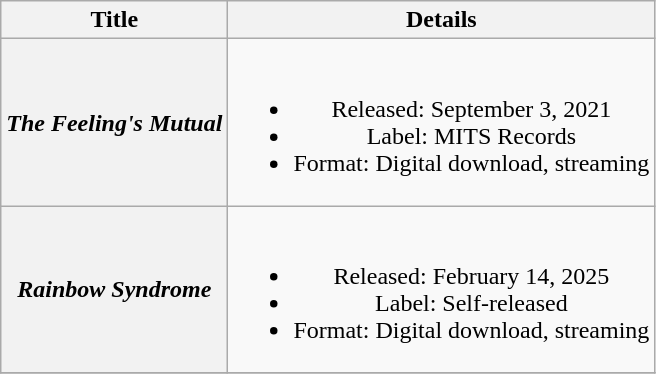<table class="wikitable plainrowheaders" style="text-align:center;">
<tr>
<th scope="col">Title</th>
<th scope="col">Details</th>
</tr>
<tr>
<th scope="row"><em>The Feeling's Mutual</em></th>
<td><br><ul><li>Released: September 3, 2021</li><li>Label: MITS Records</li><li>Format: Digital download, streaming</li></ul></td>
</tr>
<tr>
<th scope="row"><em>Rainbow Syndrome</em></th>
<td><br><ul><li>Released: February 14, 2025</li><li>Label: Self-released</li><li>Format: Digital download, streaming</li></ul></td>
</tr>
<tr>
</tr>
</table>
